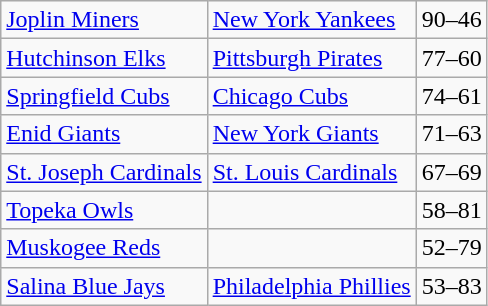<table class="wikitable">
<tr>
<td><a href='#'>Joplin Miners</a></td>
<td><a href='#'>New York Yankees</a></td>
<td>90–46</td>
</tr>
<tr>
<td><a href='#'>Hutchinson Elks</a></td>
<td><a href='#'>Pittsburgh Pirates</a></td>
<td>77–60</td>
</tr>
<tr>
<td><a href='#'>Springfield Cubs</a></td>
<td><a href='#'>Chicago Cubs</a></td>
<td>74–61</td>
</tr>
<tr>
<td><a href='#'>Enid Giants</a></td>
<td><a href='#'>New York Giants</a></td>
<td>71–63</td>
</tr>
<tr>
<td><a href='#'>St. Joseph Cardinals</a></td>
<td><a href='#'>St. Louis Cardinals</a></td>
<td>67–69</td>
</tr>
<tr>
<td><a href='#'>Topeka Owls</a></td>
<td></td>
<td>58–81</td>
</tr>
<tr>
<td><a href='#'>Muskogee Reds</a></td>
<td></td>
<td>52–79</td>
</tr>
<tr>
<td><a href='#'>Salina Blue Jays</a></td>
<td><a href='#'>Philadelphia Phillies</a></td>
<td>53–83</td>
</tr>
</table>
